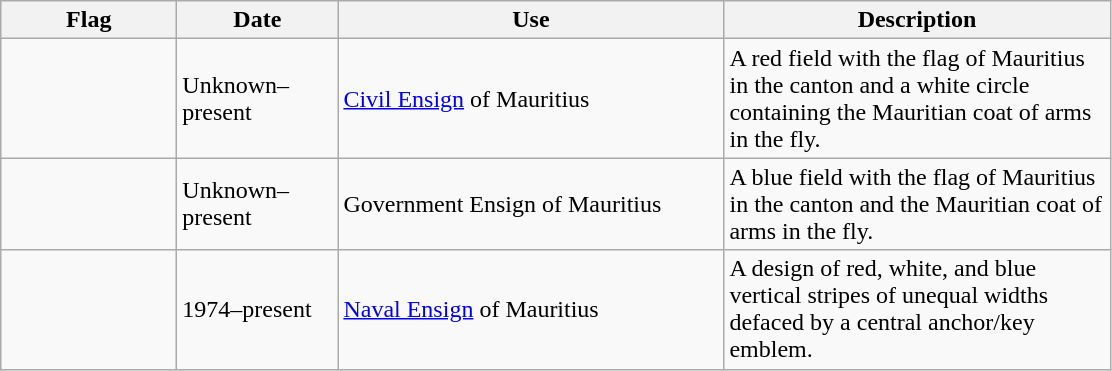<table class="wikitable">
<tr>
<th style="width:110px;">Flag</th>
<th style="width:100px;">Date</th>
<th style="width:250px;">Use</th>
<th style="width:250px;">Description</th>
</tr>
<tr>
<td></td>
<td>Unknown–present</td>
<td><a href='#'>Civil Ensign</a> of Mauritius</td>
<td>A red field with the flag of Mauritius in the canton and a white circle containing the Mauritian coat of arms in the fly.</td>
</tr>
<tr>
<td></td>
<td>Unknown–present</td>
<td>Government Ensign of Mauritius</td>
<td>A blue field with the flag of Mauritius in the canton and the Mauritian coat of arms in the fly.</td>
</tr>
<tr>
<td></td>
<td>1974–present</td>
<td><a href='#'>Naval Ensign</a> of Mauritius</td>
<td>A design of red, white, and blue vertical stripes of unequal widths defaced by a central anchor/key emblem.</td>
</tr>
</table>
